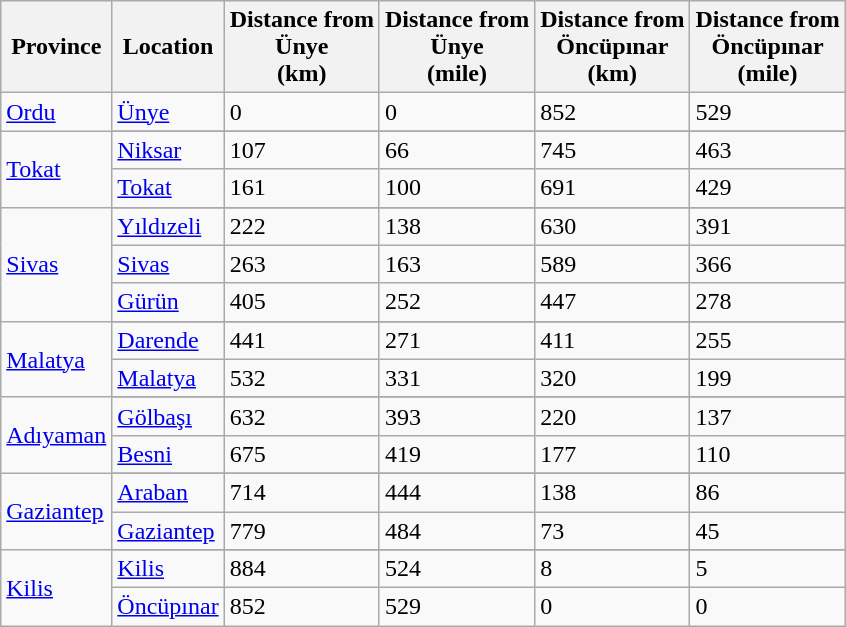<table class="sortable wikitable">
<tr>
<th>Province</th>
<th>Location</th>
<th>Distance from <br>Ünye <br>(km)</th>
<th>Distance from <br>Ünye <br>(mile)</th>
<th>Distance from <br>Öncüpınar  <br>(km)</th>
<th>Distance from <br>Öncüpınar  <br>(mile)</th>
</tr>
<tr>
<td><a href='#'>Ordu</a></td>
<td><a href='#'>Ünye</a></td>
<td>0</td>
<td>0</td>
<td>852</td>
<td>529</td>
</tr>
<tr>
<td rowspan="3" style="text-align:left;"><a href='#'>Tokat</a></td>
</tr>
<tr>
<td><a href='#'>Niksar</a></td>
<td>107</td>
<td>66</td>
<td>745</td>
<td>463</td>
</tr>
<tr>
<td><a href='#'>Tokat</a></td>
<td>161</td>
<td>100</td>
<td>691</td>
<td>429</td>
</tr>
<tr>
<td rowspan="4" style="text-align:left;"><a href='#'>Sivas</a></td>
</tr>
<tr>
<td><a href='#'>Yıldızeli</a></td>
<td>222</td>
<td>138</td>
<td>630</td>
<td>391</td>
</tr>
<tr>
<td><a href='#'>Sivas</a></td>
<td>263</td>
<td>163</td>
<td>589</td>
<td>366</td>
</tr>
<tr>
<td><a href='#'>Gürün</a></td>
<td>405</td>
<td>252</td>
<td>447</td>
<td>278</td>
</tr>
<tr>
<td rowspan="3" style="text-align:left;"><a href='#'>Malatya</a></td>
</tr>
<tr>
<td><a href='#'>Darende</a></td>
<td>441</td>
<td>271</td>
<td>411</td>
<td>255</td>
</tr>
<tr>
<td><a href='#'>Malatya</a></td>
<td>532</td>
<td>331</td>
<td>320</td>
<td>199</td>
</tr>
<tr>
<td rowspan="3" style="text-align:left;"><a href='#'>Adıyaman</a></td>
</tr>
<tr>
<td><a href='#'>Gölbaşı</a></td>
<td>632</td>
<td>393</td>
<td>220</td>
<td>137</td>
</tr>
<tr>
<td><a href='#'>Besni</a></td>
<td>675</td>
<td>419</td>
<td>177</td>
<td>110</td>
</tr>
<tr>
<td rowspan="3" style="text-align:left;"><a href='#'>Gaziantep</a></td>
</tr>
<tr>
<td><a href='#'>Araban</a></td>
<td>714</td>
<td>444</td>
<td>138</td>
<td>86</td>
</tr>
<tr>
<td><a href='#'>Gaziantep</a></td>
<td>779</td>
<td>484</td>
<td>73</td>
<td>45</td>
</tr>
<tr>
<td rowspan="3" style="text-align:left;"><a href='#'>Kilis</a></td>
</tr>
<tr>
<td><a href='#'>Kilis</a></td>
<td>884</td>
<td>524</td>
<td>8</td>
<td>5</td>
</tr>
<tr>
<td><a href='#'>Öncüpınar</a></td>
<td>852</td>
<td>529</td>
<td>0</td>
<td>0</td>
</tr>
</table>
